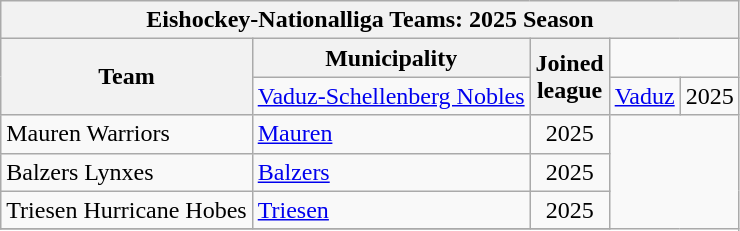<table class="wikitable sortable">
<tr>
<th style="background:;" colspan="7"><span>Eishockey-Nationalliga Teams: 2025 Season</span></th>
</tr>
<tr>
<th rowspan=2>Team</th>
<th colspan=1>Municipality</th>
<th rowspan=2>Joined <br> league</th>
</tr>
<tr>
<td><a href='#'>Vaduz-Schellenberg Nobles</a></td>
<td><a href='#'>Vaduz</a></td>
<td align=center>2025</td>
</tr>
<tr>
<td>Mauren Warriors</td>
<td><a href='#'>Mauren</a></td>
<td align=center>2025</td>
</tr>
<tr>
<td>Balzers Lynxes</td>
<td><a href='#'>Balzers</a></td>
<td align=center>2025</td>
</tr>
<tr>
<td>Triesen Hurricane Hobes</td>
<td><a href='#'>Triesen</a></td>
<td align=center>2025</td>
</tr>
<tr>
</tr>
</table>
